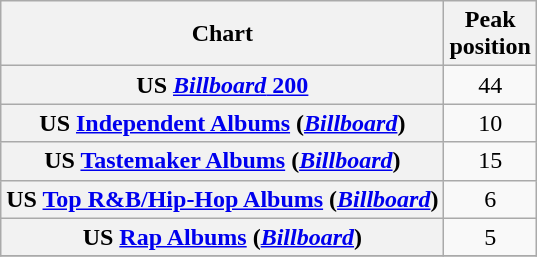<table class="wikitable plainrowheaders sortable" style="text-align:center;" border="1">
<tr>
<th scope="col">Chart</th>
<th scope="col">Peak<br>position</th>
</tr>
<tr>
<th scope="row">US <a href='#'><em>Billboard</em> 200</a></th>
<td>44</td>
</tr>
<tr>
<th scope="row">US <a href='#'>Independent Albums</a> (<em><a href='#'>Billboard</a></em>)</th>
<td>10</td>
</tr>
<tr>
<th scope="row">US <a href='#'>Tastemaker Albums</a> (<em><a href='#'>Billboard</a></em>)</th>
<td>15</td>
</tr>
<tr>
<th scope="row">US <a href='#'>Top R&B/Hip-Hop Albums</a> (<em><a href='#'>Billboard</a></em>)</th>
<td>6</td>
</tr>
<tr>
<th scope="row">US <a href='#'>Rap Albums</a> (<em><a href='#'>Billboard</a></em>)</th>
<td>5</td>
</tr>
<tr>
</tr>
</table>
